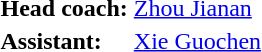<table>
<tr>
<td><strong>Head coach:</strong></td>
<td><a href='#'>Zhou Jianan</a></td>
</tr>
<tr>
<td><strong>Assistant:</strong></td>
<td><a href='#'>Xie Guochen</a></td>
</tr>
</table>
